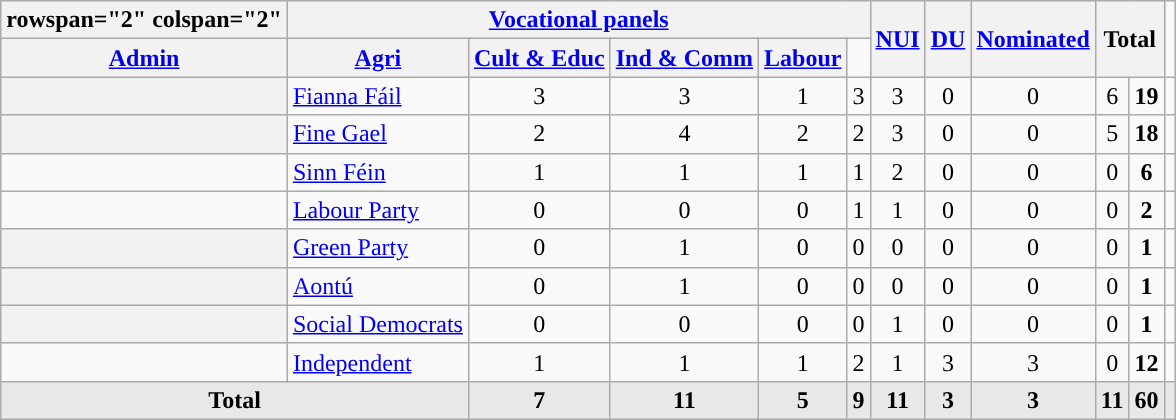<table class="wikitable">
<tr>
<th>rowspan="2" colspan="2" </th>
<th scope="col" colspan="5"><a href='#'>Vocational panels</a></th>
<th rowspan="2"><a href='#'>NUI</a></th>
<th rowspan="2"><a href='#'>DU</a></th>
<th rowspan="2"><a href='#'>Nominated</a></th>
<th rowspan="2" colspan="2">Total</th>
</tr>
<tr>
<th scope="col"><a href='#'>Admin</a></th>
<th scope="col"><a href='#'>Agri</a></th>
<th scope="col"><a href='#'>Cult & Educ</a></th>
<th scope="col"><a href='#'>Ind & Comm</a></th>
<th scope="col"><a href='#'>Labour</a></th>
</tr>
<tr style="text-align:center">
<th style="background-color: "></th>
<td align="left"><a href='#'>Fianna Fáil</a></td>
<td>3</td>
<td>3</td>
<td>1</td>
<td>3</td>
<td>3</td>
<td>0</td>
<td>0</td>
<td>6</td>
<td><strong>19</strong></td>
<td style="background-color: "></td>
</tr>
<tr style="text-align:center">
<th style="background-color: "></th>
<td align="left"><a href='#'>Fine Gael</a></td>
<td>2</td>
<td>4</td>
<td>2</td>
<td>2</td>
<td>3</td>
<td>0</td>
<td>0</td>
<td>5</td>
<td><strong>18</strong></td>
<td style="background-color: "></td>
</tr>
<tr style="text-align:center">
<td style="background-color: "></td>
<td align="left"><a href='#'>Sinn Féin</a></td>
<td>1</td>
<td>1</td>
<td>1</td>
<td>1</td>
<td>2</td>
<td>0</td>
<td>0</td>
<td>0</td>
<td><strong>6</strong></td>
<td style="background-color: "></td>
</tr>
<tr style="text-align:center">
<td style="background-color: "></td>
<td align="left"><a href='#'>Labour Party</a></td>
<td>0</td>
<td>0</td>
<td>0</td>
<td>1</td>
<td>1</td>
<td>0</td>
<td>0</td>
<td>0</td>
<td><strong>2</strong></td>
<td style="background-color: "></td>
</tr>
<tr style="text-align:center">
<th style="background-color: "></th>
<td align="left"><a href='#'>Green Party</a></td>
<td>0</td>
<td>1</td>
<td>0</td>
<td>0</td>
<td>0</td>
<td>0</td>
<td>0</td>
<td>0</td>
<td><strong>1</strong></td>
<td style="background-color: "></td>
</tr>
<tr style="text-align:center">
<th style="background-color: "></th>
<td align="left"><a href='#'>Aontú</a></td>
<td>0</td>
<td>1</td>
<td>0</td>
<td>0</td>
<td>0</td>
<td>0</td>
<td>0</td>
<td>0</td>
<td><strong>1</strong></td>
<td style="background-color: "></td>
</tr>
<tr style="text-align:center">
<th style="background-color: "></th>
<td align="left"><a href='#'>Social Democrats</a></td>
<td>0</td>
<td>0</td>
<td>0</td>
<td>0</td>
<td>1</td>
<td>0</td>
<td>0</td>
<td>0</td>
<td><strong>1</strong></td>
<td style="background-color: "></td>
</tr>
<tr style="text-align:center">
<td style="background-color: "></td>
<td align="left"><a href='#'>Independent</a></td>
<td>1</td>
<td>1</td>
<td>1</td>
<td>2</td>
<td>1</td>
<td>3</td>
<td>3</td>
<td>0</td>
<td><strong>12</strong></td>
<td style="background-color: "></td>
</tr>
<tr style="font-weight:bold; background:rgb(232,232,232); text-align:center">
<td colspan="2">Total</td>
<td>7</td>
<td>11</td>
<td>5</td>
<td>9</td>
<td>11</td>
<td>3</td>
<td>3</td>
<td>11</td>
<td>60</td>
<td></td>
</tr>
</table>
